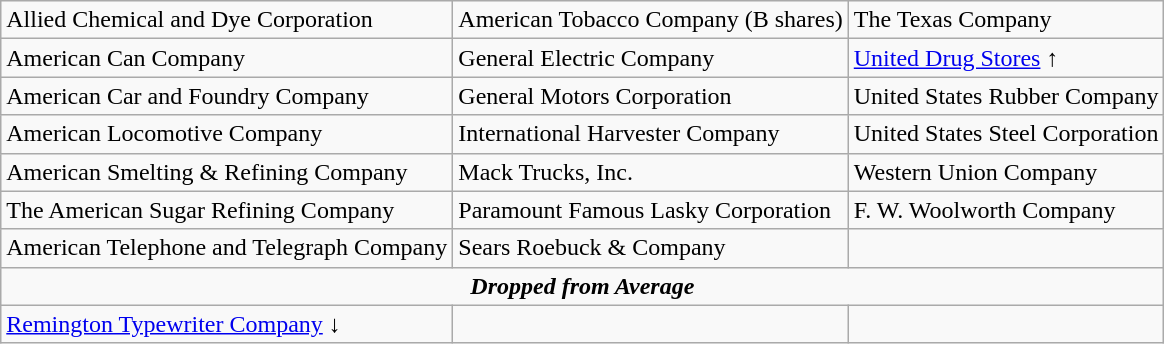<table class="wikitable" border="1">
<tr>
<td>Allied Chemical and Dye Corporation</td>
<td>American Tobacco Company (B shares)</td>
<td>The Texas Company</td>
</tr>
<tr>
<td>American Can Company</td>
<td>General Electric Company</td>
<td><a href='#'>United Drug Stores</a> ↑</td>
</tr>
<tr>
<td>American Car and Foundry Company</td>
<td>General Motors Corporation</td>
<td>United States Rubber Company</td>
</tr>
<tr>
<td>American Locomotive Company</td>
<td>International Harvester Company</td>
<td>United States Steel Corporation</td>
</tr>
<tr>
<td>American Smelting & Refining Company</td>
<td>Mack Trucks, Inc.</td>
<td>Western Union Company</td>
</tr>
<tr>
<td>The American Sugar Refining Company</td>
<td>Paramount Famous Lasky Corporation</td>
<td>F. W. Woolworth Company</td>
</tr>
<tr>
<td>American Telephone and Telegraph Company</td>
<td>Sears Roebuck & Company</td>
</tr>
<tr>
<td colspan="3" align="center"><strong><em>Dropped from Average</em></strong></td>
</tr>
<tr>
<td><a href='#'>Remington Typewriter Company</a> ↓</td>
<td></td>
<td></td>
</tr>
</table>
